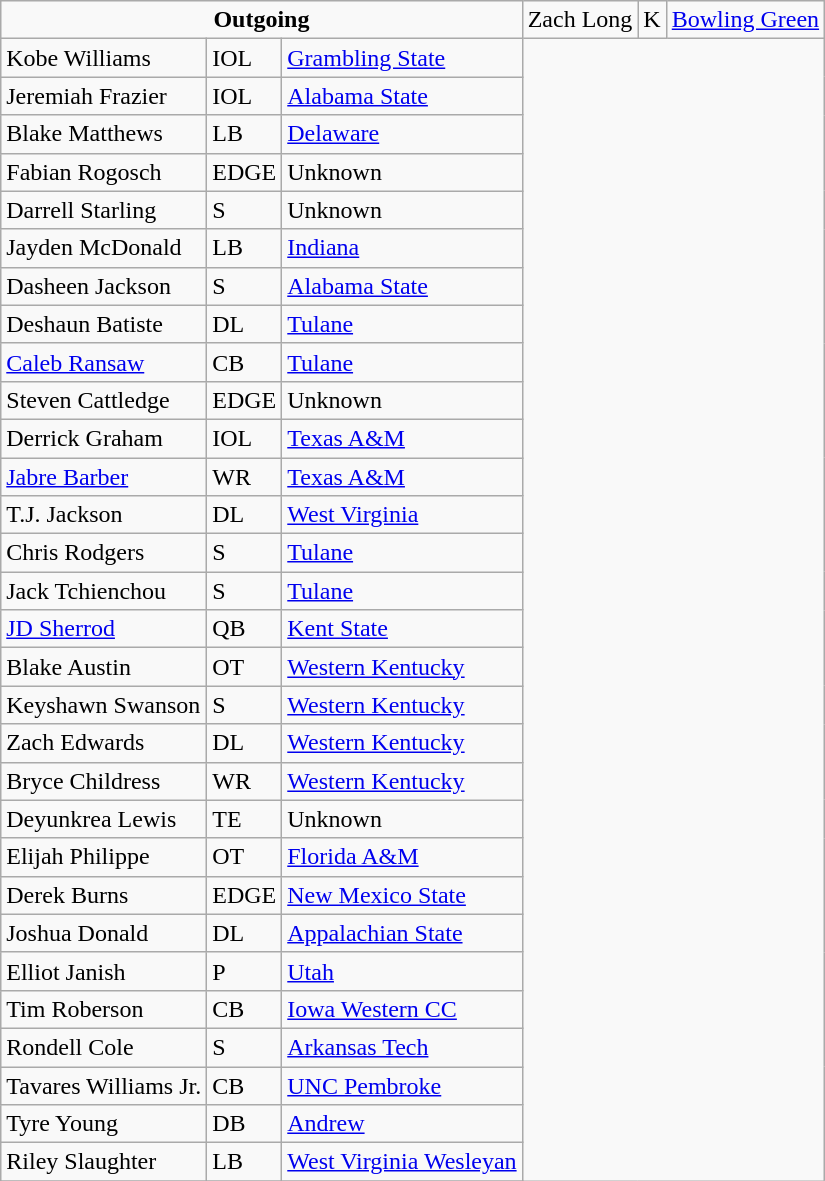<table class="wikitable">
<tr>
<td align="center" Colspan="3"><strong>Outgoing</strong><br></td>
<td>Zach Long</td>
<td>K</td>
<td><a href='#'>Bowling Green</a></td>
</tr>
<tr>
<td>Kobe Williams</td>
<td>IOL</td>
<td><a href='#'>Grambling State</a></td>
</tr>
<tr>
<td>Jeremiah Frazier</td>
<td>IOL</td>
<td><a href='#'>Alabama State</a></td>
</tr>
<tr>
<td>Blake Matthews</td>
<td>LB</td>
<td><a href='#'>Delaware</a></td>
</tr>
<tr>
<td>Fabian Rogosch</td>
<td>EDGE</td>
<td>Unknown</td>
</tr>
<tr>
<td>Darrell Starling</td>
<td>S</td>
<td>Unknown</td>
</tr>
<tr>
<td>Jayden McDonald</td>
<td>LB</td>
<td><a href='#'>Indiana</a></td>
</tr>
<tr>
<td>Dasheen Jackson</td>
<td>S</td>
<td><a href='#'>Alabama State</a></td>
</tr>
<tr>
<td>Deshaun Batiste</td>
<td>DL</td>
<td><a href='#'>Tulane</a></td>
</tr>
<tr>
<td><a href='#'>Caleb Ransaw</a></td>
<td>CB</td>
<td><a href='#'>Tulane</a></td>
</tr>
<tr>
<td>Steven Cattledge</td>
<td>EDGE</td>
<td>Unknown</td>
</tr>
<tr>
<td>Derrick Graham</td>
<td>IOL</td>
<td><a href='#'>Texas A&M</a></td>
</tr>
<tr>
<td><a href='#'>Jabre Barber</a></td>
<td>WR</td>
<td><a href='#'>Texas A&M</a></td>
</tr>
<tr>
<td>T.J. Jackson</td>
<td>DL</td>
<td><a href='#'>West Virginia</a></td>
</tr>
<tr>
<td>Chris Rodgers</td>
<td>S</td>
<td><a href='#'>Tulane</a></td>
</tr>
<tr>
<td>Jack Tchienchou</td>
<td>S</td>
<td><a href='#'>Tulane</a></td>
</tr>
<tr>
<td><a href='#'>JD Sherrod</a></td>
<td>QB</td>
<td><a href='#'>Kent State</a></td>
</tr>
<tr>
<td>Blake Austin</td>
<td>OT</td>
<td><a href='#'>Western Kentucky</a></td>
</tr>
<tr>
<td>Keyshawn Swanson</td>
<td>S</td>
<td><a href='#'>Western Kentucky</a></td>
</tr>
<tr>
<td>Zach Edwards</td>
<td>DL</td>
<td><a href='#'>Western Kentucky</a></td>
</tr>
<tr>
<td>Bryce Childress</td>
<td>WR</td>
<td><a href='#'>Western Kentucky</a></td>
</tr>
<tr>
<td>Deyunkrea Lewis</td>
<td>TE</td>
<td>Unknown</td>
</tr>
<tr>
<td>Elijah Philippe</td>
<td>OT</td>
<td><a href='#'>Florida A&M</a></td>
</tr>
<tr>
<td>Derek Burns</td>
<td>EDGE</td>
<td><a href='#'>New Mexico State</a></td>
</tr>
<tr>
<td>Joshua Donald</td>
<td>DL</td>
<td><a href='#'>Appalachian State</a></td>
</tr>
<tr>
<td>Elliot Janish</td>
<td>P</td>
<td><a href='#'>Utah</a></td>
</tr>
<tr>
<td>Tim Roberson</td>
<td>CB</td>
<td><a href='#'>Iowa Western CC</a></td>
</tr>
<tr>
<td>Rondell Cole</td>
<td>S</td>
<td><a href='#'>Arkansas Tech</a></td>
</tr>
<tr>
<td>Tavares Williams Jr.</td>
<td>CB</td>
<td><a href='#'>UNC Pembroke</a></td>
</tr>
<tr>
<td>Tyre Young</td>
<td>DB</td>
<td><a href='#'>Andrew</a></td>
</tr>
<tr>
<td>Riley Slaughter</td>
<td>LB</td>
<td><a href='#'>West Virginia Wesleyan</a></td>
</tr>
<tr>
</tr>
</table>
